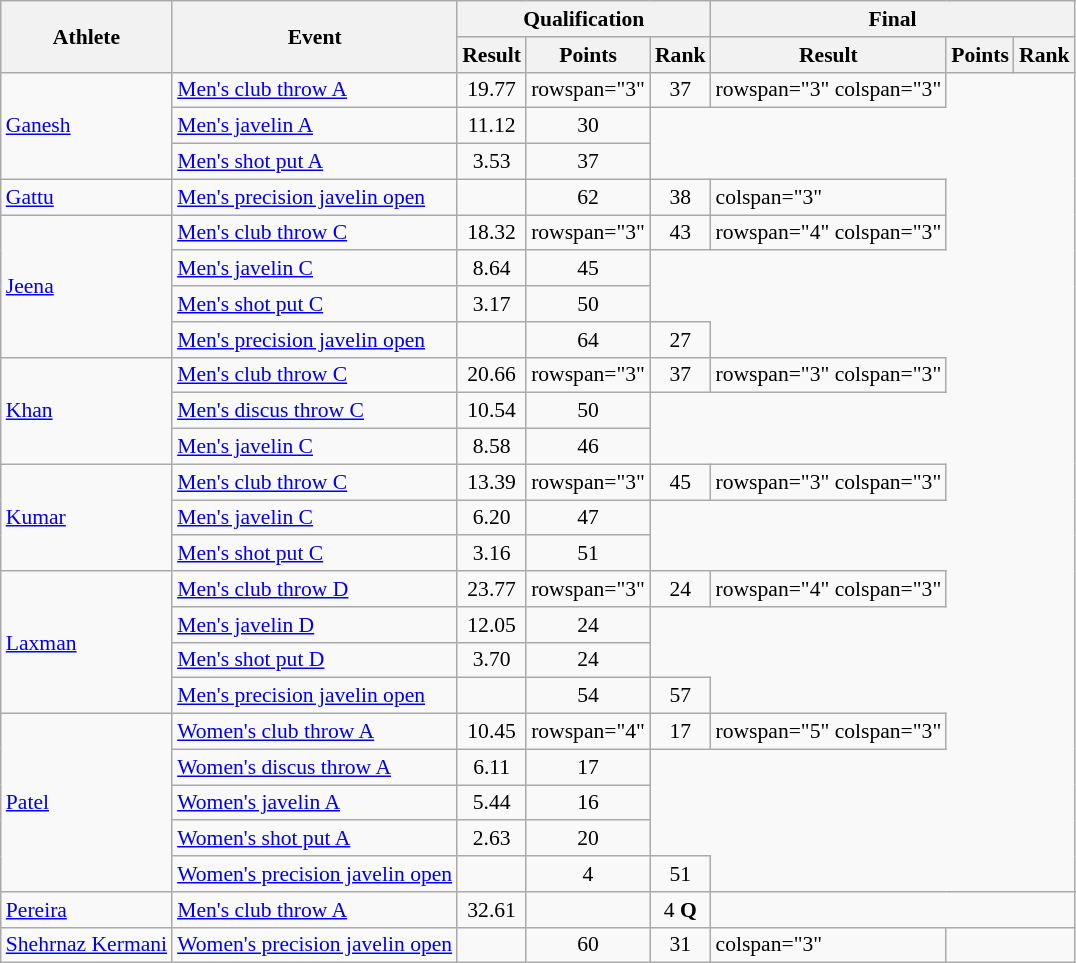<table class=wikitable style="font-size:90%">
<tr>
<th rowspan="2">Athlete</th>
<th rowspan="2">Event</th>
<th colspan="3">Qualification</th>
<th colspan="3">Final</th>
</tr>
<tr>
<th>Result</th>
<th>Points</th>
<th>Rank</th>
<th>Result</th>
<th>Points</th>
<th>Rank</th>
</tr>
<tr>
<td rowspan="3"><a href='#'>Ganesh</a></td>
<td><a href='#'>Men's club throw A</a></td>
<td style="text-align:center;">19.77</td>
<td>rowspan="3" </td>
<td style="text-align:center;">37</td>
<td>rowspan="3" colspan="3" </td>
</tr>
<tr>
<td><a href='#'>Men's javelin A</a></td>
<td style="text-align:center;">11.12</td>
<td style="text-align:center;">30</td>
</tr>
<tr>
<td><a href='#'>Men's shot put A</a></td>
<td style="text-align:center;">3.53</td>
<td style="text-align:center;">37</td>
</tr>
<tr>
<td><a href='#'>Gattu</a></td>
<td><a href='#'>Men's precision javelin open</a></td>
<td></td>
<td style="text-align:center;">62</td>
<td style="text-align:center;">38</td>
<td>colspan="3" </td>
</tr>
<tr>
<td rowspan="4"><a href='#'>Jeena</a></td>
<td><a href='#'>Men's club throw C</a></td>
<td style="text-align:center;">18.32</td>
<td>rowspan="3" </td>
<td style="text-align:center;">43</td>
<td>rowspan="4" colspan="3" </td>
</tr>
<tr>
<td><a href='#'>Men's javelin C</a></td>
<td style="text-align:center;">8.64</td>
<td style="text-align:center;">45</td>
</tr>
<tr>
<td><a href='#'>Men's shot put C</a></td>
<td style="text-align:center;">3.17</td>
<td style="text-align:center;">50</td>
</tr>
<tr>
<td><a href='#'>Men's precision javelin open</a></td>
<td></td>
<td style="text-align:center;">64</td>
<td style="text-align:center;">27</td>
</tr>
<tr>
<td rowspan="3"><a href='#'>Khan</a></td>
<td><a href='#'>Men's club throw C</a></td>
<td style="text-align:center;">20.66</td>
<td>rowspan="3" </td>
<td style="text-align:center;">37</td>
<td>rowspan="3" colspan="3" </td>
</tr>
<tr>
<td><a href='#'>Men's discus throw C</a></td>
<td style="text-align:center;">10.54</td>
<td style="text-align:center;">50</td>
</tr>
<tr>
<td><a href='#'>Men's javelin C</a></td>
<td style="text-align:center;">8.58</td>
<td style="text-align:center;">46</td>
</tr>
<tr>
<td rowspan="3"><a href='#'>Kumar</a></td>
<td><a href='#'>Men's club throw C</a></td>
<td style="text-align:center;">13.39</td>
<td>rowspan="3" </td>
<td style="text-align:center;">45</td>
<td>rowspan="3" colspan="3" </td>
</tr>
<tr>
<td><a href='#'>Men's javelin C</a></td>
<td style="text-align:center;">6.20</td>
<td style="text-align:center;">47</td>
</tr>
<tr>
<td><a href='#'>Men's shot put C</a></td>
<td style="text-align:center;">3.16</td>
<td style="text-align:center;">51</td>
</tr>
<tr>
<td rowspan="4"><a href='#'>Laxman</a></td>
<td><a href='#'>Men's club throw D</a></td>
<td style="text-align:center;">23.77</td>
<td>rowspan="3" </td>
<td style="text-align:center;">24</td>
<td>rowspan="4" colspan="3" </td>
</tr>
<tr>
<td><a href='#'>Men's javelin D</a></td>
<td style="text-align:center;">12.05</td>
<td style="text-align:center;">24</td>
</tr>
<tr>
<td><a href='#'>Men's shot put D</a></td>
<td style="text-align:center;">3.70</td>
<td style="text-align:center;">24</td>
</tr>
<tr>
<td><a href='#'>Men's precision javelin open</a></td>
<td></td>
<td style="text-align:center;">54</td>
<td style="text-align:center;">57</td>
</tr>
<tr>
<td rowspan="5"><a href='#'>Patel</a></td>
<td><a href='#'>Women's club throw A</a></td>
<td style="text-align:center;">10.45</td>
<td>rowspan="4" </td>
<td style="text-align:center;">17</td>
<td>rowspan="5" colspan="3" </td>
</tr>
<tr>
<td><a href='#'>Women's discus throw A</a></td>
<td style="text-align:center;">6.11</td>
<td style="text-align:center;">17</td>
</tr>
<tr>
<td><a href='#'>Women's javelin A</a></td>
<td style="text-align:center;">5.44</td>
<td style="text-align:center;">16</td>
</tr>
<tr>
<td><a href='#'>Women's shot put A</a></td>
<td style="text-align:center;">2.63</td>
<td style="text-align:center;">20</td>
</tr>
<tr>
<td><a href='#'>Women's precision javelin open</a></td>
<td></td>
<td style="text-align:center;">4</td>
<td style="text-align:center;">51</td>
</tr>
<tr>
<td><a href='#'>Pereira</a></td>
<td><a href='#'>Men's club throw A</a></td>
<td style="text-align:center;">32.61</td>
<td></td>
<td style="text-align:center;">4 <strong>Q</strong></td>
<td style="text-align:center;" colspan="3"></td>
</tr>
<tr>
<td><a href='#'>Shehrnaz Kermani</a></td>
<td><a href='#'>Women's precision javelin open</a></td>
<td></td>
<td style="text-align:center;">60</td>
<td style="text-align:center;">31</td>
<td>colspan="3" </td>
</tr>
</table>
